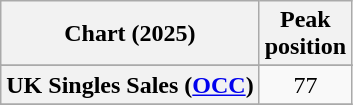<table class="wikitable sortable plainrowheaders" style="text-align:center">
<tr>
<th scope="col">Chart (2025)</th>
<th scope="col">Peak<br> position</th>
</tr>
<tr>
</tr>
<tr>
<th scope="row">UK Singles Sales (<a href='#'>OCC</a>)</th>
<td>77</td>
</tr>
<tr>
</tr>
</table>
